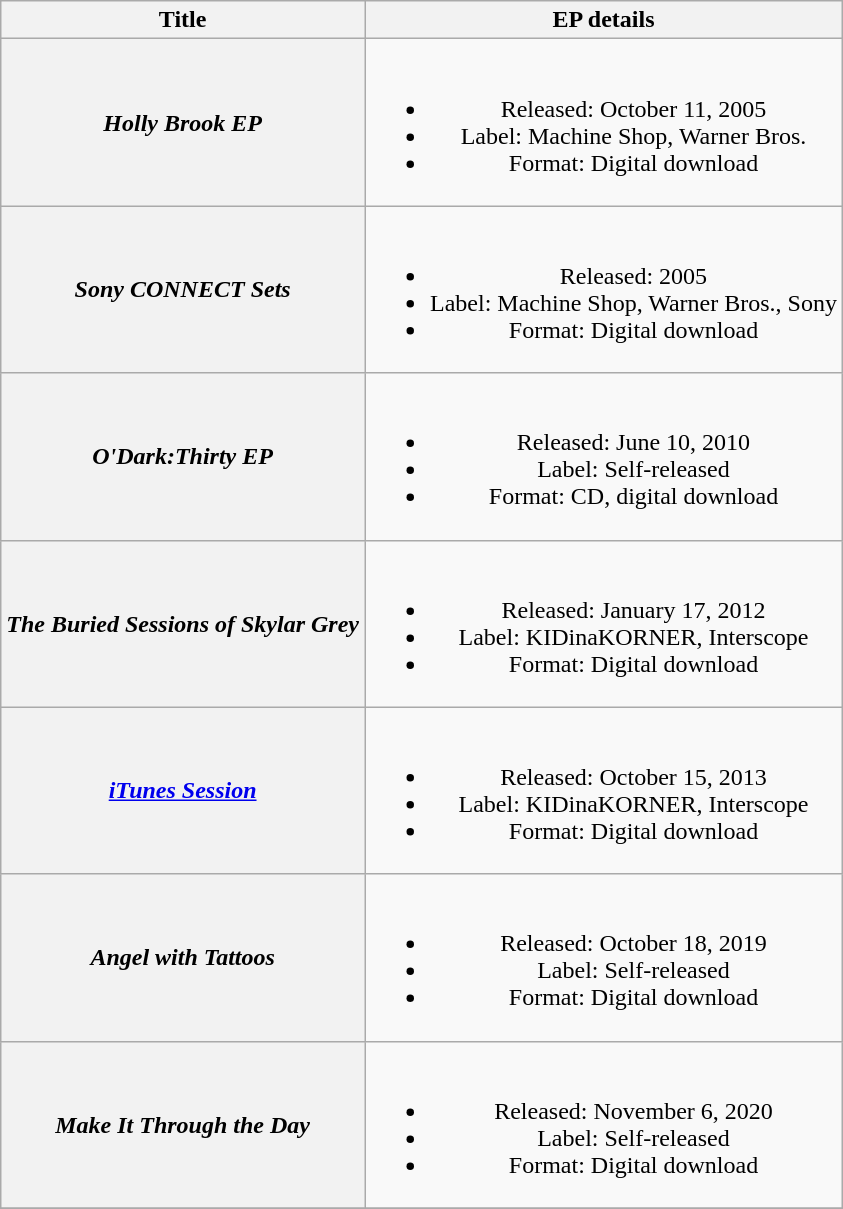<table class="wikitable plainrowheaders" style="text-align:center;">
<tr>
<th scope="col">Title</th>
<th scope="col">EP details</th>
</tr>
<tr>
<th scope="row"><em>Holly Brook EP</em></th>
<td><br><ul><li>Released: October 11, 2005</li><li>Label: Machine Shop, Warner Bros.</li><li>Format: Digital download</li></ul></td>
</tr>
<tr>
<th scope="row"><em>Sony CONNECT Sets</em></th>
<td><br><ul><li>Released: 2005</li><li>Label: Machine Shop, Warner Bros., Sony</li><li>Format: Digital download</li></ul></td>
</tr>
<tr>
<th scope="row"><em>O'Dark:Thirty EP</em></th>
<td><br><ul><li>Released: June 10, 2010</li><li>Label: Self-released</li><li>Format: CD, digital download</li></ul></td>
</tr>
<tr>
<th scope="row"><em>The Buried Sessions of Skylar Grey</em></th>
<td><br><ul><li>Released: January 17, 2012</li><li>Label: KIDinaKORNER, Interscope</li><li>Format: Digital download</li></ul></td>
</tr>
<tr>
<th scope="row"><em><a href='#'>iTunes Session</a></em></th>
<td><br><ul><li>Released: October 15, 2013</li><li>Label: KIDinaKORNER, Interscope</li><li>Format: Digital download</li></ul></td>
</tr>
<tr>
<th scope="row"><em>Angel with Tattoos</em></th>
<td><br><ul><li>Released: October 18, 2019</li><li>Label: Self-released</li><li>Format: Digital download</li></ul></td>
</tr>
<tr>
<th scope="row"><em>Make It Through the Day</em></th>
<td><br><ul><li>Released: November 6, 2020</li><li>Label: Self-released</li><li>Format: Digital download</li></ul></td>
</tr>
<tr>
</tr>
</table>
